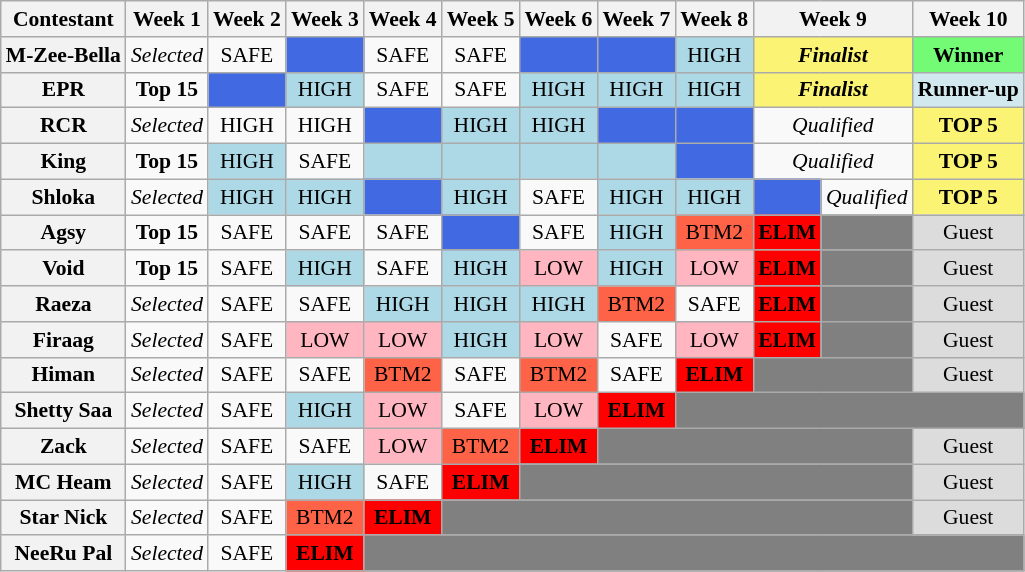<table class="wikitable" style="text-align:center; font-size:90%">
<tr>
<th>Contestant</th>
<th>Week 1</th>
<th>Week 2</th>
<th>Week 3</th>
<th>Week 4</th>
<th>Week 5</th>
<th>Week 6</th>
<th>Week 7</th>
<th>Week 8</th>
<th colspan="2">Week 9</th>
<th>Week 10</th>
</tr>
<tr>
<th>M-Zee-Bella</th>
<td><em>Selected</em></td>
<td>SAFE</td>
<td bgcolor="royalblue"><strong></strong></td>
<td>SAFE</td>
<td>SAFE</td>
<td bgcolor="royalblue"><strong></strong></td>
<td bgcolor="royalblue"><strong></strong></td>
<td bgcolor="lightblue">HIGH</td>
<td colspan="2" bgcolor="#fbf373"><strong><em>Finalist</em></strong></td>
<td bgcolor="#73FB76"><strong>Winner</strong></td>
</tr>
<tr>
<th>EPR</th>
<td><strong>Top 15</strong></td>
<td bgcolor="royalblue"><strong></strong></td>
<td bgcolor="lightblue">HIGH</td>
<td>SAFE</td>
<td>SAFE</td>
<td bgcolor="lightblue">HIGH</td>
<td bgcolor="lightblue">HIGH</td>
<td bgcolor="lightblue">HIGH</td>
<td colspan="2" bgcolor="#fbf373"><strong><em>Finalist</em></strong></td>
<td bgcolor="#D1E8EF"><strong>Runner-up</strong></td>
</tr>
<tr>
<th>RCR</th>
<td><em>Selected</em></td>
<td>HIGH</td>
<td>HIGH</td>
<td bgcolor="royalblue"><strong></strong></td>
<td bgcolor="lightblue">HIGH</td>
<td bgcolor="lightblue">HIGH</td>
<td bgcolor="royalblue"><strong></strong></td>
<td bgcolor="royalblue"><strong></strong></td>
<td colspan="2"><em>Qualified</em></td>
<td bgcolor="#fbf373"><strong>TOP 5</strong></td>
</tr>
<tr>
<th>King</th>
<td><strong>Top 15</strong></td>
<td bgcolor="lightblue">HIGH</td>
<td>SAFE</td>
<td bgcolor="lightblue"><strong></strong></td>
<td bgcolor="lightblue"><strong></strong></td>
<td bgcolor="lightblue"><strong></strong></td>
<td bgcolor="lightblue"><strong></strong></td>
<td bgcolor="royalblue"><strong></strong></td>
<td colspan="2"><em>Qualified</em></td>
<td bgcolor="#fbf373"><strong>TOP 5</strong></td>
</tr>
<tr>
<th>Shloka</th>
<td><em>Selected</em></td>
<td bgcolor="lightblue">HIGH</td>
<td bgcolor="lightblue">HIGH</td>
<td bgcolor="royalblue"><strong></strong></td>
<td bgcolor="lightblue">HIGH</td>
<td>SAFE</td>
<td bgcolor="lightblue">HIGH</td>
<td bgcolor="lightblue">HIGH</td>
<td bgcolor="royalblue"><strong></strong></td>
<td><em>Qualified</em></td>
<td bgcolor="#fbf373"><strong>TOP 5</strong></td>
</tr>
<tr>
<th>Agsy</th>
<td><strong>Top 15</strong></td>
<td>SAFE</td>
<td>SAFE</td>
<td>SAFE</td>
<td bgcolor="royalblue"><strong></strong></td>
<td>SAFE</td>
<td bgcolor="lightblue">HIGH</td>
<td bgcolor="tomato">BTM2</td>
<td bgcolor="red"><strong>ELIM</strong></td>
<td bgcolor="gray"></td>
<td style="background:Gainsboro;">Guest</td>
</tr>
<tr>
<th>Void</th>
<td><strong>Top 15</strong></td>
<td>SAFE</td>
<td bgcolor="lightblue">HIGH</td>
<td>SAFE</td>
<td bgcolor="lightblue">HIGH</td>
<td bgcolor="lightpink">LOW</td>
<td bgcolor="lightblue">HIGH</td>
<td bgcolor="lightpink">LOW</td>
<td bgcolor="red"><strong>ELIM</strong></td>
<td bgcolor="gray"></td>
<td style="background:Gainsboro;">Guest</td>
</tr>
<tr>
<th>Raeza</th>
<td><em>Selected</em></td>
<td>SAFE</td>
<td>SAFE</td>
<td bgcolor="lightblue">HIGH</td>
<td bgcolor="lightblue">HIGH</td>
<td bgcolor="lightblue">HIGH</td>
<td bgcolor="tomato">BTM2</td>
<td>SAFE</td>
<td bgcolor="red"><strong>ELIM</strong></td>
<td bgcolor="gray"></td>
<td style="background:Gainsboro;">Guest</td>
</tr>
<tr>
<th>Firaag</th>
<td><em>Selected</em></td>
<td>SAFE</td>
<td bgcolor="lightpink">LOW</td>
<td bgcolor="lightpink">LOW</td>
<td bgcolor="lightblue">HIGH</td>
<td bgcolor="lightpink">LOW</td>
<td>SAFE</td>
<td bgcolor="lightpink">LOW</td>
<td bgcolor="red"><strong>ELIM</strong></td>
<td bgcolor="gray"></td>
<td style="background:Gainsboro;">Guest</td>
</tr>
<tr>
<th>Himan</th>
<td><em>Selected</em></td>
<td>SAFE</td>
<td>SAFE</td>
<td bgcolor="tomato">BTM2</td>
<td>SAFE</td>
<td bgcolor="tomato">BTM2</td>
<td>SAFE</td>
<td bgcolor="red"><strong>ELIM</strong></td>
<td colspan="2" bgcolor="gray"></td>
<td style="background:Gainsboro;">Guest</td>
</tr>
<tr>
<th>Shetty Saa</th>
<td><em>Selected</em></td>
<td>SAFE</td>
<td bgcolor="lightblue">HIGH</td>
<td bgcolor="lightpink">LOW</td>
<td>SAFE</td>
<td bgcolor="lightpink">LOW</td>
<td bgcolor="red"><strong>ELIM</strong></td>
<td colspan="4" bgcolor="gray"></td>
</tr>
<tr>
<th>Zack</th>
<td><em>Selected</em></td>
<td>SAFE</td>
<td>SAFE</td>
<td bgcolor="lightpink">LOW</td>
<td bgcolor="tomato">BTM2</td>
<td bgcolor="red"><strong>ELIM</strong></td>
<td colspan="4" bgcolor="gray"></td>
<td style="background:Gainsboro;">Guest</td>
</tr>
<tr>
<th>MC Heam</th>
<td><em>Selected</em></td>
<td>SAFE</td>
<td bgcolor="lightblue">HIGH</td>
<td>SAFE</td>
<td bgcolor="red"><strong>ELIM</strong></td>
<td colspan="5" bgcolor="gray"></td>
<td style="background:Gainsboro;">Guest</td>
</tr>
<tr>
<th>Star Nick</th>
<td><em>Selected</em></td>
<td>SAFE</td>
<td bgcolor="tomato">BTM2</td>
<td bgcolor="red"><strong>ELIM</strong></td>
<td colspan="6" bgcolor="gray"></td>
<td style="background:Gainsboro;">Guest</td>
</tr>
<tr>
<th>NeeRu Pal</th>
<td><em>Selected</em></td>
<td>SAFE</td>
<td bgcolor="red"><strong>ELIM</strong></td>
<td colspan="8" bgcolor="gray"></td>
</tr>
</table>
